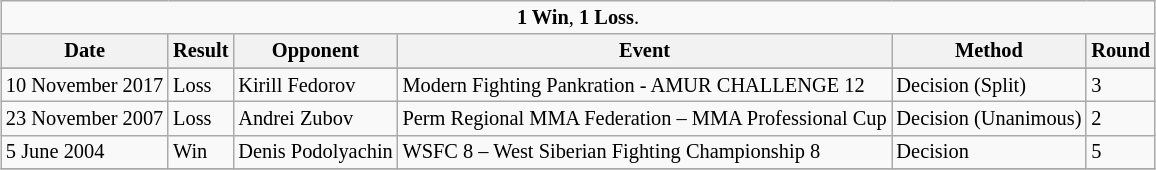<table class="wikitable" style="margin:0.5em auto; font-size:85%">
<tr>
<td style="text-align: center" colspan=8><strong>1 Win</strong>, <strong>1 Loss</strong>.</td>
</tr>
<tr>
<th>Date</th>
<th>Result</th>
<th>Opponent</th>
<th>Event</th>
<th>Method</th>
<th>Round</th>
</tr>
<tr>
</tr>
<tr>
<td>10 November 2017</td>
<td>Loss</td>
<td> Kirill Fedorov</td>
<td>Modern Fighting Pankration - AMUR CHALLENGE 12</td>
<td>Decision (Split)</td>
<td>3</td>
</tr>
<tr>
<td>23 November 2007</td>
<td>Loss</td>
<td> Andrei Zubov</td>
<td>Perm Regional MMA Federation – MMA Professional Cup</td>
<td>Decision (Unanimous)</td>
<td>2</td>
</tr>
<tr>
<td>5 June 2004</td>
<td>Win</td>
<td> Denis Podolyachin</td>
<td>WSFC 8 – West Siberian Fighting Championship 8</td>
<td>Decision</td>
<td>5</td>
</tr>
<tr>
</tr>
</table>
